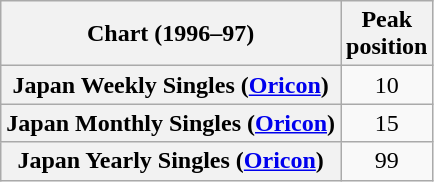<table class="wikitable sortable plainrowheaders" style="text-align:center;">
<tr>
<th scope="col">Chart (1996–97)</th>
<th scope="col">Peak<br>position</th>
</tr>
<tr>
<th scope="row">Japan Weekly Singles (<a href='#'>Oricon</a>)</th>
<td style="text-align:center;">10</td>
</tr>
<tr>
<th scope="row">Japan Monthly Singles (<a href='#'>Oricon</a>)</th>
<td style="text-align:center;">15</td>
</tr>
<tr>
<th scope="row">Japan Yearly Singles (<a href='#'>Oricon</a>)</th>
<td style="text-align:center;">99</td>
</tr>
</table>
